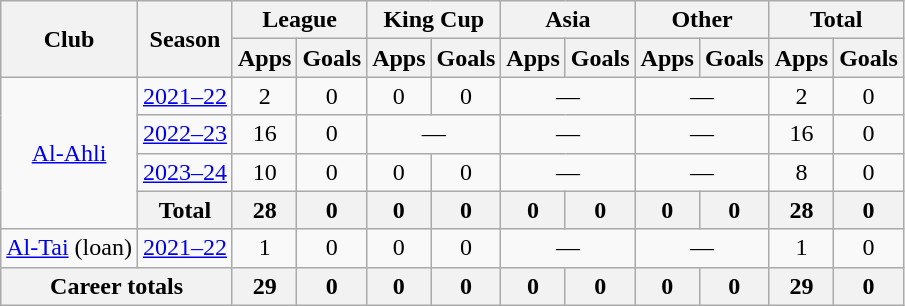<table class="wikitable" style="text-align: center">
<tr>
<th rowspan=2>Club</th>
<th rowspan=2>Season</th>
<th colspan=2>League</th>
<th colspan=2>King Cup</th>
<th colspan=2>Asia</th>
<th colspan=2>Other</th>
<th colspan=2>Total</th>
</tr>
<tr>
<th>Apps</th>
<th>Goals</th>
<th>Apps</th>
<th>Goals</th>
<th>Apps</th>
<th>Goals</th>
<th>Apps</th>
<th>Goals</th>
<th>Apps</th>
<th>Goals</th>
</tr>
<tr>
<td rowspan=4><a href='#'>Al-Ahli</a></td>
<td><a href='#'>2021–22</a></td>
<td>2</td>
<td>0</td>
<td>0</td>
<td>0</td>
<td colspan=2>—</td>
<td colspan=2>—</td>
<td>2</td>
<td>0</td>
</tr>
<tr>
<td><a href='#'>2022–23</a></td>
<td>16</td>
<td>0</td>
<td colspan=2>—</td>
<td colspan=2>—</td>
<td colspan=2>—</td>
<td>16</td>
<td>0</td>
</tr>
<tr>
<td><a href='#'>2023–24</a></td>
<td>10</td>
<td>0</td>
<td>0</td>
<td>0</td>
<td colspan=2>—</td>
<td colspan=2>—</td>
<td>8</td>
<td>0</td>
</tr>
<tr>
<th>Total</th>
<th>28</th>
<th>0</th>
<th>0</th>
<th>0</th>
<th>0</th>
<th>0</th>
<th>0</th>
<th>0</th>
<th>28</th>
<th>0</th>
</tr>
<tr>
<td rowspan=1><a href='#'>Al-Tai</a> (loan)</td>
<td><a href='#'>2021–22</a></td>
<td>1</td>
<td>0</td>
<td>0</td>
<td>0</td>
<td colspan=2>—</td>
<td colspan=2>—</td>
<td>1</td>
<td>0</td>
</tr>
<tr>
<th colspan=2>Career totals</th>
<th>29</th>
<th>0</th>
<th>0</th>
<th>0</th>
<th>0</th>
<th>0</th>
<th>0</th>
<th>0</th>
<th>29</th>
<th>0</th>
</tr>
</table>
